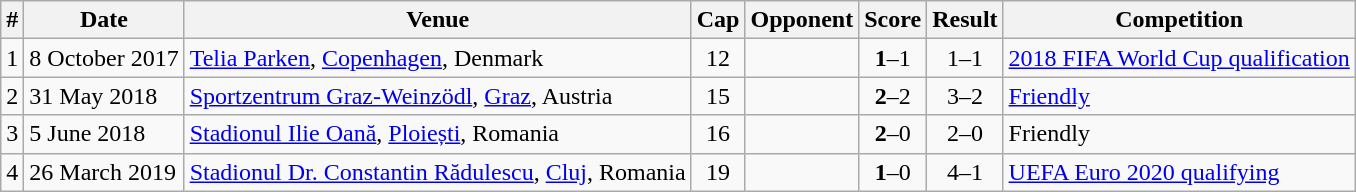<table class="wikitable sortable">
<tr>
<th>#</th>
<th>Date</th>
<th>Venue</th>
<th>Cap</th>
<th>Opponent</th>
<th>Score</th>
<th>Result</th>
<th>Competition</th>
</tr>
<tr>
<td>1</td>
<td>8 October 2017</td>
<td><a href='#'>Telia Parken</a>, <a href='#'>Copenhagen</a>, Denmark</td>
<td align=center>12</td>
<td></td>
<td align=center><strong>1</strong>–1</td>
<td align=center>1–1</td>
<td><a href='#'>2018 FIFA World Cup qualification</a></td>
</tr>
<tr>
<td>2</td>
<td>31 May 2018</td>
<td><a href='#'>Sportzentrum Graz-Weinzödl</a>, <a href='#'>Graz</a>, Austria</td>
<td align=center>15</td>
<td></td>
<td align=center><strong>2</strong>–2</td>
<td align=center>3–2</td>
<td><a href='#'>Friendly</a></td>
</tr>
<tr>
<td>3</td>
<td>5 June 2018</td>
<td><a href='#'>Stadionul Ilie Oană</a>, <a href='#'>Ploiești</a>, Romania</td>
<td align=center>16</td>
<td></td>
<td align=center><strong>2</strong>–0</td>
<td align=center>2–0</td>
<td>Friendly</td>
</tr>
<tr>
<td>4</td>
<td>26 March 2019</td>
<td><a href='#'>Stadionul Dr. Constantin Rădulescu</a>, <a href='#'>Cluj</a>, Romania</td>
<td align=center>19</td>
<td></td>
<td align=center><strong>1</strong>–0</td>
<td align=center>4–1</td>
<td><a href='#'>UEFA Euro 2020 qualifying</a></td>
</tr>
</table>
